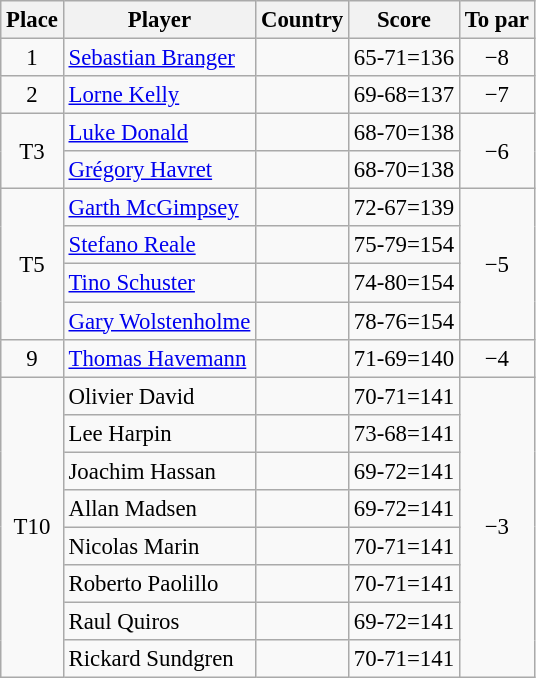<table class="wikitable" style="font-size:95%;">
<tr>
<th>Place</th>
<th>Player</th>
<th>Country</th>
<th>Score</th>
<th>To par</th>
</tr>
<tr>
<td align=center>1</td>
<td><a href='#'>Sebastian Branger</a></td>
<td></td>
<td align=center>65-71=136</td>
<td align="center">−8</td>
</tr>
<tr>
<td align=center>2</td>
<td><a href='#'>Lorne Kelly</a></td>
<td></td>
<td align=center>69-68=137</td>
<td align="center">−7</td>
</tr>
<tr>
<td rowspan="2" align=center>T3</td>
<td><a href='#'>Luke Donald</a></td>
<td></td>
<td align=center>68-70=138</td>
<td rowspan="2" align=center>−6</td>
</tr>
<tr>
<td><a href='#'>Grégory Havret</a></td>
<td></td>
<td align=center>68-70=138</td>
</tr>
<tr>
<td rowspan="4" align="center">T5</td>
<td><a href='#'>Garth McGimpsey</a></td>
<td></td>
<td align=center>72-67=139</td>
<td rowspan="4" align="center">−5</td>
</tr>
<tr>
<td><a href='#'>Stefano Reale</a></td>
<td></td>
<td align=center>75-79=154</td>
</tr>
<tr>
<td><a href='#'>Tino Schuster</a></td>
<td></td>
<td align=center>74-80=154</td>
</tr>
<tr>
<td><a href='#'>Gary Wolstenholme</a></td>
<td></td>
<td align=center>78-76=154</td>
</tr>
<tr>
<td align=center>9</td>
<td><a href='#'>Thomas Havemann</a></td>
<td></td>
<td>71-69=140</td>
<td align=center>−4</td>
</tr>
<tr>
<td rowspan="8" align=center>T10</td>
<td>Olivier David</td>
<td></td>
<td>70-71=141</td>
<td rowspan="8" align=center>−3</td>
</tr>
<tr>
<td>Lee Harpin</td>
<td></td>
<td>73-68=141</td>
</tr>
<tr>
<td>Joachim Hassan</td>
<td></td>
<td>69-72=141</td>
</tr>
<tr>
<td>Allan Madsen</td>
<td></td>
<td>69-72=141</td>
</tr>
<tr>
<td>Nicolas Marin</td>
<td></td>
<td>70-71=141</td>
</tr>
<tr>
<td>Roberto Paolillo</td>
<td></td>
<td>70-71=141</td>
</tr>
<tr>
<td>Raul Quiros</td>
<td></td>
<td>69-72=141</td>
</tr>
<tr>
<td>Rickard Sundgren</td>
<td></td>
<td>70-71=141</td>
</tr>
</table>
